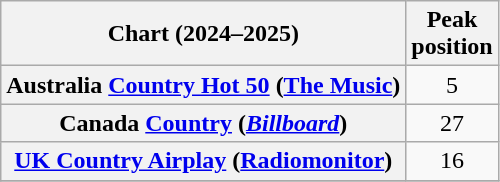<table class="wikitable sortable plainrowheaders" style="text-align:center;">
<tr>
<th scope="col">Chart (2024–2025)</th>
<th scope="col">Peak<br>position</th>
</tr>
<tr>
<th scope="row">Australia <a href='#'>Country Hot 50</a> (<a href='#'>The Music</a>)</th>
<td>5</td>
</tr>
<tr>
<th scope="row">Canada <a href='#'>Country</a> (<em><a href='#'>Billboard</a></em>)</th>
<td>27</td>
</tr>
<tr>
<th scope="row"><a href='#'>UK Country Airplay</a> (<a href='#'>Radiomonitor</a>)</th>
<td>16</td>
</tr>
<tr>
</tr>
</table>
